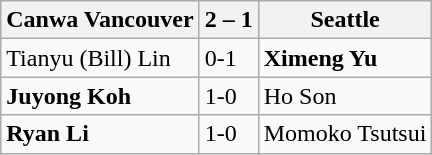<table class="wikitable">
<tr>
<th>Canwa Vancouver</th>
<th>2 – 1</th>
<th>Seattle</th>
</tr>
<tr>
<td>Tianyu (Bill) Lin</td>
<td>0-1</td>
<td><strong>Ximeng Yu</strong></td>
</tr>
<tr>
<td><strong>Juyong Koh</strong></td>
<td>1-0</td>
<td>Ho Son</td>
</tr>
<tr>
<td><strong>Ryan Li</strong></td>
<td>1-0</td>
<td>Momoko Tsutsui</td>
</tr>
</table>
